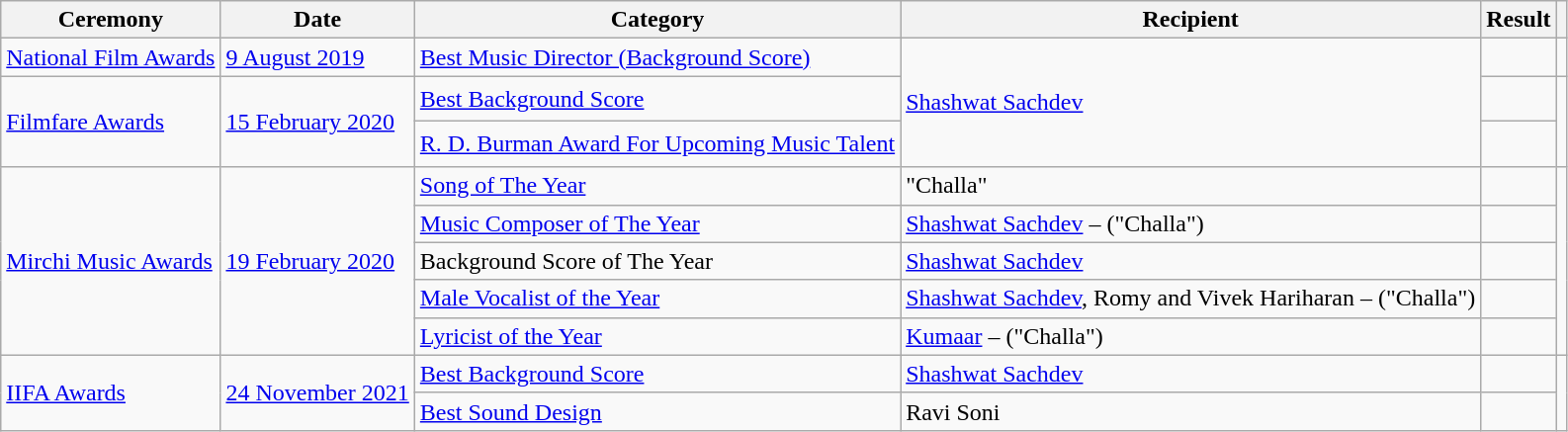<table class="wikitable">
<tr>
<th>Ceremony</th>
<th>Date</th>
<th>Category</th>
<th>Recipient</th>
<th>Result</th>
<th></th>
</tr>
<tr>
<td><a href='#'>National Film Awards</a></td>
<td><a href='#'>9 August 2019</a></td>
<td><a href='#'>Best Music Director (Background Score)</a></td>
<td rowspan="3"><a href='#'>Shashwat Sachdev</a></td>
<td></td>
<td><br></td>
</tr>
<tr>
<td rowspan="2"><a href='#'>Filmfare Awards</a></td>
<td rowspan="2"><a href='#'>15 February 2020</a></td>
<td><a href='#'>Best Background Score</a></td>
<td></td>
<td rowspan="2"><br><br><br></td>
</tr>
<tr>
<td><a href='#'>R. D. Burman Award For Upcoming Music Talent</a></td>
<td></td>
</tr>
<tr>
<td rowspan="5"><a href='#'>Mirchi Music Awards</a></td>
<td rowspan="5"><a href='#'>19 February 2020</a></td>
<td><a href='#'>Song of The Year</a></td>
<td>"Challa"</td>
<td></td>
<td rowspan="5"><br></td>
</tr>
<tr>
<td><a href='#'>Music Composer of The Year</a></td>
<td><a href='#'>Shashwat Sachdev</a> – ("Challa")</td>
<td></td>
</tr>
<tr>
<td>Background Score of The Year</td>
<td><a href='#'>Shashwat Sachdev</a></td>
<td></td>
</tr>
<tr>
<td><a href='#'>Male Vocalist of the Year</a></td>
<td><a href='#'>Shashwat Sachdev</a>, Romy and Vivek Hariharan – ("Challa")</td>
<td></td>
</tr>
<tr>
<td><a href='#'>Lyricist of the Year</a></td>
<td><a href='#'>Kumaar</a> – ("Challa")</td>
<td></td>
</tr>
<tr>
<td rowspan="2"><a href='#'>IIFA Awards</a></td>
<td rowspan="2"><a href='#'>24 November 2021</a></td>
<td><a href='#'>Best Background Score</a></td>
<td><a href='#'>Shashwat Sachdev</a></td>
<td></td>
<td rowspan="2"><br></td>
</tr>
<tr>
<td><a href='#'>Best Sound Design</a></td>
<td>Ravi Soni</td>
<td></td>
</tr>
</table>
